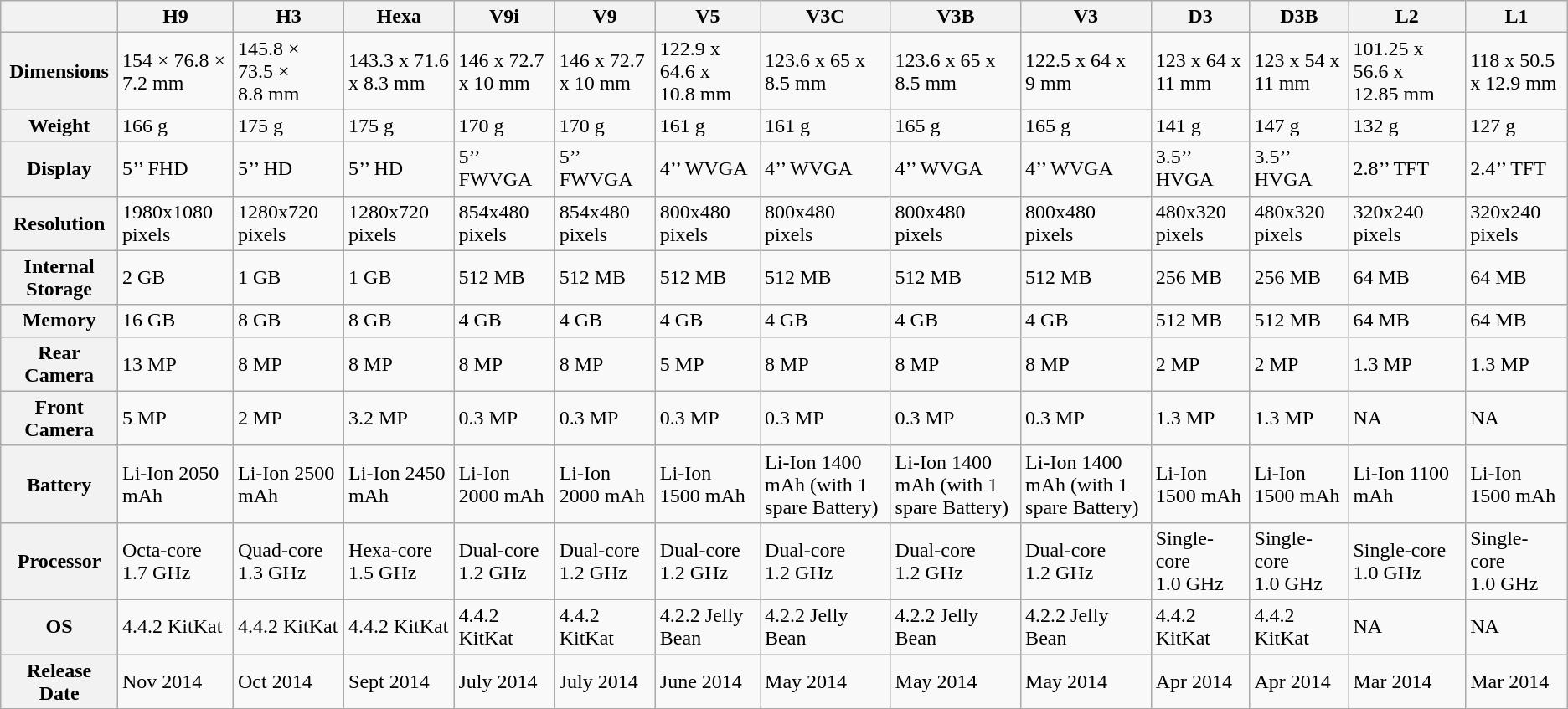<table class="wikitable">
<tr>
<th></th>
<th>H9</th>
<th>H3</th>
<th>Hexa</th>
<th>V9i</th>
<th>V9</th>
<th>V5</th>
<th>V3C</th>
<th>V3B</th>
<th>V3</th>
<th>D3</th>
<th>D3B</th>
<th>L2</th>
<th>L1</th>
</tr>
<tr>
<th>Dimensions</th>
<td>154 × 76.8 × 7.2 mm</td>
<td>145.8 × 73.5 × 8.8 mm</td>
<td>143.3 x 71.6 x 8.3 mm</td>
<td>146 x 72.7 x 10 mm</td>
<td>146 x 72.7 x 10 mm</td>
<td>122.9 x 64.6 x 10.8 mm</td>
<td>123.6 x 65 x 8.5 mm</td>
<td>123.6 x 65 x 8.5 mm</td>
<td>122.5 x 64 x 9 mm</td>
<td>123 x 64 x 11 mm</td>
<td>123 x 54 x 11 mm</td>
<td>101.25 x 56.6 x 12.85 mm</td>
<td>118 x 50.5 x 12.9 mm</td>
</tr>
<tr>
<th>Weight</th>
<td>166 g</td>
<td>175 g</td>
<td>175 g</td>
<td>170 g</td>
<td>170 g</td>
<td>161 g</td>
<td>161 g</td>
<td>165 g</td>
<td>165 g</td>
<td>141 g</td>
<td>147 g</td>
<td>132 g</td>
<td>127 g</td>
</tr>
<tr>
<th>Display</th>
<td>5’’ FHD</td>
<td>5’’ HD</td>
<td>5’’ HD</td>
<td>5’’ FWVGA</td>
<td>5’’ FWVGA</td>
<td>4’’ WVGA</td>
<td>4’’ WVGA</td>
<td>4’’ WVGA</td>
<td>4’’ WVGA</td>
<td>3.5’’ HVGA</td>
<td>3.5’’ HVGA</td>
<td>2.8’’ TFT</td>
<td>2.4’’ TFT</td>
</tr>
<tr>
<th>Resolution</th>
<td>1980x1080 pixels</td>
<td>1280x720 pixels</td>
<td>1280x720 pixels</td>
<td>854x480 pixels</td>
<td>854x480 pixels</td>
<td>800x480 pixels</td>
<td>800x480 pixels</td>
<td>800x480 pixels</td>
<td>800x480 pixels</td>
<td>480x320 pixels</td>
<td>480x320 pixels</td>
<td>320x240 pixels</td>
<td>320x240 pixels</td>
</tr>
<tr>
<th>Internal Storage</th>
<td>2 GB</td>
<td>1 GB</td>
<td>1 GB</td>
<td>512 MB</td>
<td>512 MB</td>
<td>512 MB</td>
<td>512 MB</td>
<td>512 MB</td>
<td>512 MB</td>
<td>256 MB</td>
<td>256 MB</td>
<td>64 MB</td>
<td>64 MB</td>
</tr>
<tr>
<th>Memory</th>
<td>16 GB</td>
<td>8 GB</td>
<td>8 GB</td>
<td>4 GB</td>
<td>4 GB</td>
<td>4 GB</td>
<td>4 GB</td>
<td>4 GB</td>
<td>4 GB</td>
<td>512 MB</td>
<td>512 MB</td>
<td>64 MB</td>
<td>64 MB</td>
</tr>
<tr>
<th>Rear Camera</th>
<td>13 MP</td>
<td>8 MP</td>
<td>8 MP</td>
<td>8 MP</td>
<td>8 MP</td>
<td>5 MP</td>
<td>8 MP</td>
<td>8 MP</td>
<td>8 MP</td>
<td>2 MP</td>
<td>2 MP</td>
<td>1.3 MP</td>
<td>1.3 MP</td>
</tr>
<tr>
<th>Front Camera</th>
<td>5 MP</td>
<td>2 MP</td>
<td>3.2 MP</td>
<td>0.3 MP</td>
<td>0.3 MP</td>
<td>0.3 MP</td>
<td>0.3 MP</td>
<td>0.3 MP</td>
<td>0.3 MP</td>
<td>1.3 MP</td>
<td>1.3 MP</td>
<td>NA</td>
<td>NA</td>
</tr>
<tr>
<th>Battery</th>
<td>Li-Ion 2050 mAh</td>
<td>Li-Ion 2500 mAh</td>
<td>Li-Ion 2450 mAh</td>
<td>Li-Ion 2000 mAh</td>
<td>Li-Ion 2000 mAh</td>
<td>Li-Ion 1500 mAh</td>
<td>Li-Ion 1400 mAh (with 1 spare Battery)</td>
<td>Li-Ion 1400 mAh (with 1 spare Battery)</td>
<td>Li-Ion 1400 mAh (with 1 spare Battery)</td>
<td>Li-Ion 1500 mAh</td>
<td>Li-Ion 1500 mAh</td>
<td>Li-Ion 1100 mAh</td>
<td>Li-Ion 1500 mAh</td>
</tr>
<tr>
<th>Processor</th>
<td>Octa-core 1.7 GHz</td>
<td>Quad-core 1.3 GHz</td>
<td>Hexa-core 1.5 GHz</td>
<td>Dual-core 1.2 GHz</td>
<td>Dual-core 1.2 GHz</td>
<td>Dual-core 1.2 GHz</td>
<td>Dual-core 1.2 GHz</td>
<td>Dual-core 1.2 GHz</td>
<td>Dual-core 1.2 GHz</td>
<td>Single-core 1.0 GHz</td>
<td>Single-core 1.0 GHz</td>
<td>Single-core 1.0 GHz</td>
<td>Single-core 1.0 GHz</td>
</tr>
<tr>
<th>OS</th>
<td>4.4.2 KitKat</td>
<td>4.4.2 KitKat</td>
<td>4.4.2 KitKat</td>
<td>4.4.2 KitKat</td>
<td>4.4.2 KitKat</td>
<td>4.2.2 Jelly Bean</td>
<td>4.2.2 Jelly Bean</td>
<td>4.2.2 Jelly Bean</td>
<td>4.2.2 Jelly Bean</td>
<td>4.4.2 KitKat</td>
<td>4.4.2 KitKat</td>
<td>NA</td>
<td>NA</td>
</tr>
<tr>
<th>Release Date</th>
<td>Nov 2014</td>
<td>Oct 2014</td>
<td>Sept 2014</td>
<td>July 2014</td>
<td>July 2014</td>
<td>June 2014</td>
<td>May 2014</td>
<td>May 2014</td>
<td>May 2014</td>
<td>Apr 2014</td>
<td>Apr 2014</td>
<td>Mar 2014</td>
<td>Mar 2014</td>
</tr>
</table>
